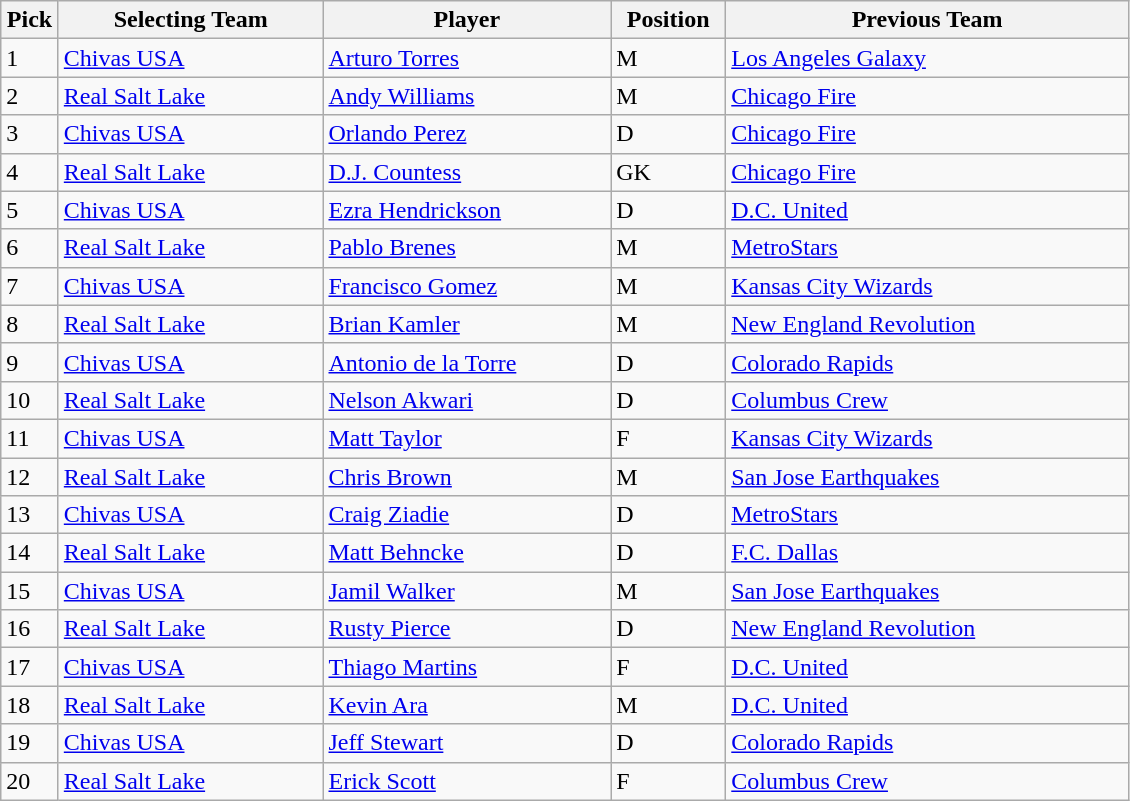<table class="wikitable sortable">
<tr>
<th style="width:5%">Pick</th>
<th style="width:23%">Selecting Team</th>
<th style="width:25%">Player</th>
<th style="width:10%">Position</th>
<th style="width:35%">Previous Team</th>
</tr>
<tr>
<td>1</td>
<td><a href='#'>Chivas USA</a></td>
<td><a href='#'>Arturo Torres</a></td>
<td>M</td>
<td><a href='#'>Los Angeles Galaxy</a></td>
</tr>
<tr>
<td>2</td>
<td><a href='#'>Real Salt Lake</a></td>
<td><a href='#'>Andy Williams</a></td>
<td>M</td>
<td><a href='#'>Chicago Fire</a></td>
</tr>
<tr>
<td>3</td>
<td><a href='#'>Chivas USA</a></td>
<td><a href='#'>Orlando Perez</a></td>
<td>D</td>
<td><a href='#'>Chicago Fire</a></td>
</tr>
<tr>
<td>4</td>
<td><a href='#'>Real Salt Lake</a></td>
<td><a href='#'>D.J. Countess</a></td>
<td>GK</td>
<td><a href='#'>Chicago Fire</a></td>
</tr>
<tr>
<td>5</td>
<td><a href='#'>Chivas USA</a></td>
<td><a href='#'>Ezra Hendrickson</a></td>
<td>D</td>
<td><a href='#'>D.C. United</a></td>
</tr>
<tr>
<td>6</td>
<td><a href='#'>Real Salt Lake</a></td>
<td><a href='#'>Pablo Brenes</a></td>
<td>M</td>
<td><a href='#'>MetroStars</a></td>
</tr>
<tr>
<td>7</td>
<td><a href='#'>Chivas USA</a></td>
<td><a href='#'>Francisco Gomez</a></td>
<td>M</td>
<td><a href='#'>Kansas City Wizards</a></td>
</tr>
<tr>
<td>8</td>
<td><a href='#'>Real Salt Lake</a></td>
<td><a href='#'>Brian Kamler</a></td>
<td>M</td>
<td><a href='#'>New England Revolution</a></td>
</tr>
<tr>
<td>9</td>
<td><a href='#'>Chivas USA</a></td>
<td><a href='#'>Antonio de la Torre</a></td>
<td>D</td>
<td><a href='#'>Colorado Rapids</a></td>
</tr>
<tr>
<td>10</td>
<td><a href='#'>Real Salt Lake</a></td>
<td><a href='#'>Nelson Akwari</a></td>
<td>D</td>
<td><a href='#'>Columbus Crew</a></td>
</tr>
<tr>
<td>11</td>
<td><a href='#'>Chivas USA</a></td>
<td><a href='#'>Matt Taylor</a></td>
<td>F</td>
<td><a href='#'>Kansas City Wizards</a></td>
</tr>
<tr>
<td>12</td>
<td><a href='#'>Real Salt Lake</a></td>
<td><a href='#'>Chris Brown</a></td>
<td>M</td>
<td><a href='#'>San Jose Earthquakes</a></td>
</tr>
<tr>
<td>13</td>
<td><a href='#'>Chivas USA</a></td>
<td><a href='#'>Craig Ziadie</a></td>
<td>D</td>
<td><a href='#'>MetroStars</a></td>
</tr>
<tr>
<td>14</td>
<td><a href='#'>Real Salt Lake</a></td>
<td><a href='#'>Matt Behncke</a></td>
<td>D</td>
<td><a href='#'>F.C. Dallas</a></td>
</tr>
<tr>
<td>15</td>
<td><a href='#'>Chivas USA</a></td>
<td><a href='#'>Jamil Walker</a></td>
<td>M</td>
<td><a href='#'>San Jose Earthquakes</a></td>
</tr>
<tr>
<td>16</td>
<td><a href='#'>Real Salt Lake</a></td>
<td><a href='#'>Rusty Pierce</a></td>
<td>D</td>
<td><a href='#'>New England Revolution</a></td>
</tr>
<tr>
<td>17</td>
<td><a href='#'>Chivas USA</a></td>
<td><a href='#'>Thiago Martins</a></td>
<td>F</td>
<td><a href='#'>D.C. United</a></td>
</tr>
<tr>
<td>18</td>
<td><a href='#'>Real Salt Lake</a></td>
<td><a href='#'>Kevin Ara</a></td>
<td>M</td>
<td><a href='#'>D.C. United</a></td>
</tr>
<tr>
<td>19</td>
<td><a href='#'>Chivas USA</a></td>
<td><a href='#'>Jeff Stewart</a></td>
<td>D</td>
<td><a href='#'>Colorado Rapids</a></td>
</tr>
<tr>
<td>20</td>
<td><a href='#'>Real Salt Lake</a></td>
<td><a href='#'>Erick Scott</a></td>
<td>F</td>
<td><a href='#'>Columbus Crew</a></td>
</tr>
</table>
